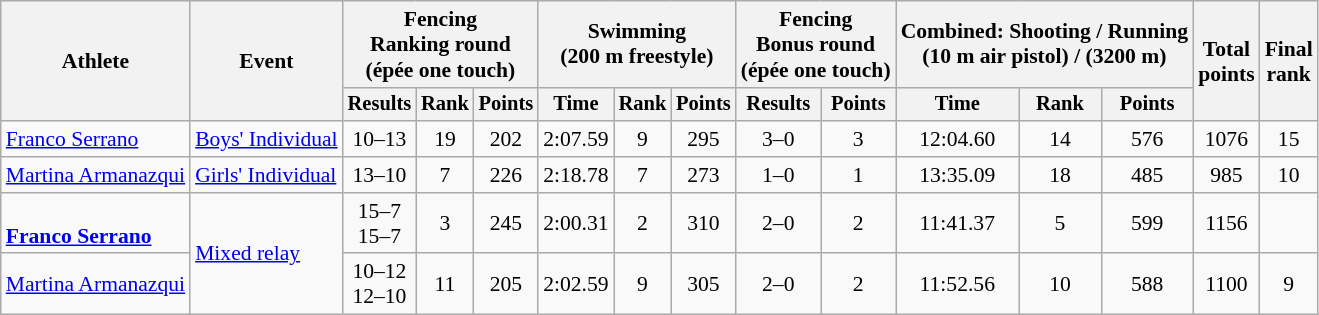<table class="wikitable" style="font-size:90%;">
<tr>
<th rowspan=2>Athlete</th>
<th rowspan=2>Event</th>
<th colspan=3>Fencing<br>Ranking round<br><span>(épée one touch)</span></th>
<th colspan=3>Swimming<br><span>(200 m freestyle)</span></th>
<th colspan=2>Fencing<br>Bonus round<br><span>(épée one touch)</span></th>
<th colspan=3>Combined: Shooting / Running<br><span>(10 m air pistol) / (3200 m)</span></th>
<th rowspan=2>Total<br>points</th>
<th rowspan=2>Final<br>rank</th>
</tr>
<tr style="font-size:95%">
<th>Results</th>
<th>Rank</th>
<th>Points</th>
<th>Time</th>
<th>Rank</th>
<th>Points</th>
<th>Results</th>
<th>Points</th>
<th>Time</th>
<th>Rank</th>
<th>Points</th>
</tr>
<tr align=center>
<td align=left><a href='#'>Franco Serrano</a></td>
<td align=left><a href='#'>Boys' Individual</a></td>
<td>10–13</td>
<td>19</td>
<td>202</td>
<td>2:07.59</td>
<td>9</td>
<td>295</td>
<td>3–0</td>
<td>3</td>
<td>12:04.60</td>
<td>14</td>
<td>576</td>
<td>1076</td>
<td>15</td>
</tr>
<tr align=center>
<td align=left><a href='#'>Martina Armanazqui</a></td>
<td align=left><a href='#'>Girls' Individual</a></td>
<td>13–10</td>
<td>7</td>
<td>226</td>
<td>2:18.78</td>
<td>7</td>
<td>273</td>
<td>1–0</td>
<td>1</td>
<td>13:35.09</td>
<td>18</td>
<td>485</td>
<td>985</td>
<td>10</td>
</tr>
<tr align=center>
<td align=left><br><strong><a href='#'>Franco Serrano</a></strong></td>
<td rowspan=2 align=left><a href='#'>Mixed relay</a></td>
<td>15–7<br>15–7</td>
<td>3</td>
<td>245</td>
<td>2:00.31</td>
<td>2</td>
<td>310</td>
<td>2–0</td>
<td>2</td>
<td>11:41.37</td>
<td>5</td>
<td>599</td>
<td>1156</td>
<td></td>
</tr>
<tr align=center>
<td align=left><a href='#'>Martina Armanazqui</a><br></td>
<td>10–12<br>12–10</td>
<td>11</td>
<td>205</td>
<td>2:02.59</td>
<td>9</td>
<td>305</td>
<td>2–0</td>
<td>2</td>
<td>11:52.56</td>
<td>10</td>
<td>588</td>
<td>1100</td>
<td>9</td>
</tr>
</table>
